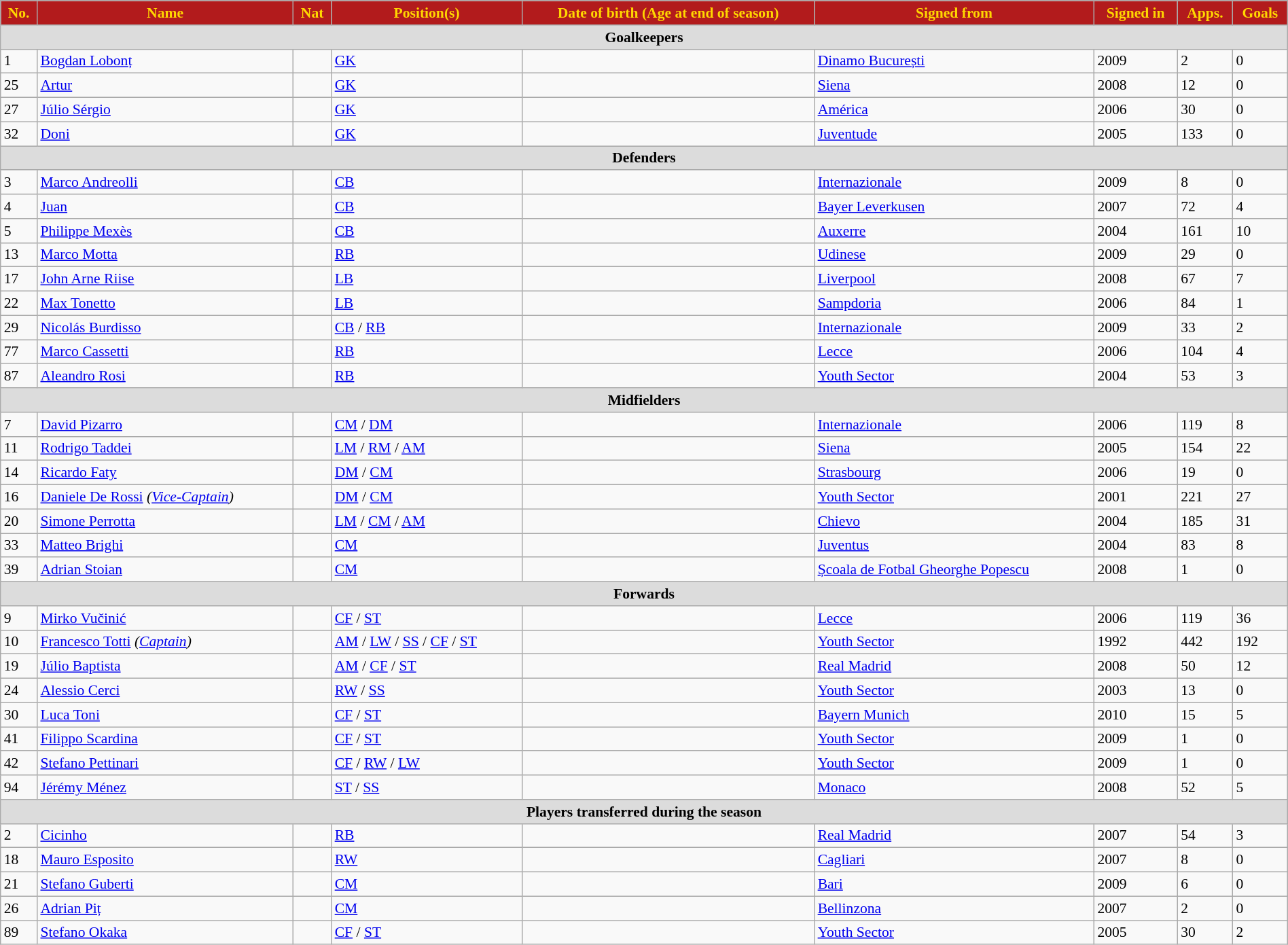<table class="wikitable" style="text-align:left; font-size:90%; width:100%;">
<tr>
<th style="background:#B21B1C; color:#FFD700; text-align:center;">No.</th>
<th style="background:#B21B1C; color:#FFD700; text-align:center;">Name</th>
<th style="background:#B21B1C; color:#FFD700; text-align:center;">Nat</th>
<th style="background:#B21B1C; color:#FFD700; text-align:center;">Position(s)</th>
<th style="background:#B21B1C; color:#FFD700; text-align:center;">Date of birth (Age at end of season)</th>
<th style="background:#B21B1C; color:#FFD700; text-align:center;">Signed from</th>
<th style="background:#B21B1C; color:#FFD700; text-align:center;">Signed in</th>
<th style="background:#B21B1C; color:#FFD700; text-align:center;">Apps.</th>
<th style="background:#B21B1C; color:#FFD700; text-align:center;">Goals</th>
</tr>
<tr>
<th colspan=10 style="background:#DCDCDC; text-align:center;">Goalkeepers</th>
</tr>
<tr>
<td>1</td>
<td><a href='#'>Bogdan Lobonț</a></td>
<td></td>
<td><a href='#'>GK</a></td>
<td></td>
<td> <a href='#'>Dinamo București</a></td>
<td>2009</td>
<td>2</td>
<td>0</td>
</tr>
<tr>
<td>25</td>
<td><a href='#'>Artur</a></td>
<td></td>
<td><a href='#'>GK</a></td>
<td></td>
<td> <a href='#'>Siena</a></td>
<td>2008</td>
<td>12</td>
<td>0</td>
</tr>
<tr>
<td>27</td>
<td><a href='#'>Júlio Sérgio</a></td>
<td></td>
<td><a href='#'>GK</a></td>
<td></td>
<td> <a href='#'>América</a></td>
<td>2006</td>
<td>30</td>
<td>0</td>
</tr>
<tr>
<td>32</td>
<td><a href='#'>Doni</a></td>
<td></td>
<td><a href='#'>GK</a></td>
<td></td>
<td> <a href='#'>Juventude</a></td>
<td>2005</td>
<td>133</td>
<td>0</td>
</tr>
<tr>
<th colspan=10 style="background:#DCDCDC; text-align:center;">Defenders</th>
</tr>
<tr>
<td>3</td>
<td><a href='#'>Marco Andreolli</a></td>
<td></td>
<td><a href='#'>CB</a></td>
<td></td>
<td> <a href='#'>Internazionale</a></td>
<td>2009</td>
<td>8</td>
<td>0</td>
</tr>
<tr>
<td>4</td>
<td><a href='#'>Juan</a></td>
<td></td>
<td><a href='#'>CB</a></td>
<td></td>
<td> <a href='#'>Bayer Leverkusen</a></td>
<td>2007</td>
<td>72</td>
<td>4</td>
</tr>
<tr>
<td>5</td>
<td><a href='#'>Philippe Mexès</a></td>
<td></td>
<td><a href='#'>CB</a></td>
<td></td>
<td> <a href='#'>Auxerre</a></td>
<td>2004</td>
<td>161</td>
<td>10</td>
</tr>
<tr>
<td>13</td>
<td><a href='#'>Marco Motta</a></td>
<td></td>
<td><a href='#'>RB</a></td>
<td></td>
<td> <a href='#'>Udinese</a></td>
<td>2009</td>
<td>29</td>
<td>0</td>
</tr>
<tr>
<td>17</td>
<td><a href='#'>John Arne Riise</a></td>
<td></td>
<td><a href='#'>LB</a></td>
<td></td>
<td> <a href='#'>Liverpool</a></td>
<td>2008</td>
<td>67</td>
<td>7</td>
</tr>
<tr>
<td>22</td>
<td><a href='#'>Max Tonetto</a></td>
<td></td>
<td><a href='#'>LB</a></td>
<td></td>
<td> <a href='#'>Sampdoria</a></td>
<td>2006</td>
<td>84</td>
<td>1</td>
</tr>
<tr>
<td>29</td>
<td><a href='#'>Nicolás Burdisso</a></td>
<td></td>
<td><a href='#'>CB</a> / <a href='#'>RB</a></td>
<td></td>
<td> <a href='#'>Internazionale</a></td>
<td>2009</td>
<td>33</td>
<td>2</td>
</tr>
<tr>
<td>77</td>
<td><a href='#'>Marco Cassetti</a></td>
<td></td>
<td><a href='#'>RB</a></td>
<td></td>
<td> <a href='#'>Lecce</a></td>
<td>2006</td>
<td>104</td>
<td>4</td>
</tr>
<tr>
<td>87</td>
<td><a href='#'>Aleandro Rosi</a></td>
<td></td>
<td><a href='#'>RB</a></td>
<td></td>
<td> <a href='#'>Youth Sector</a></td>
<td>2004</td>
<td>53</td>
<td>3</td>
</tr>
<tr>
<th colspan=10 style="background:#DCDCDC; text-align:center;">Midfielders</th>
</tr>
<tr>
<td>7</td>
<td><a href='#'>David Pizarro</a></td>
<td></td>
<td><a href='#'>CM</a> / <a href='#'>DM</a></td>
<td></td>
<td> <a href='#'>Internazionale</a></td>
<td>2006</td>
<td>119</td>
<td>8</td>
</tr>
<tr>
<td>11</td>
<td><a href='#'>Rodrigo Taddei</a></td>
<td></td>
<td><a href='#'>LM</a> / <a href='#'>RM</a> / <a href='#'>AM</a></td>
<td></td>
<td> <a href='#'>Siena</a></td>
<td>2005</td>
<td>154</td>
<td>22</td>
</tr>
<tr>
<td>14</td>
<td><a href='#'>Ricardo Faty</a></td>
<td></td>
<td><a href='#'>DM</a> / <a href='#'>CM</a></td>
<td></td>
<td> <a href='#'>Strasbourg</a></td>
<td>2006</td>
<td>19</td>
<td>0</td>
</tr>
<tr>
<td>16</td>
<td><a href='#'>Daniele De Rossi</a> <em>(<a href='#'>Vice-Captain</a>)</em></td>
<td></td>
<td><a href='#'>DM</a> / <a href='#'>CM</a></td>
<td></td>
<td> <a href='#'>Youth Sector</a></td>
<td>2001</td>
<td>221</td>
<td>27</td>
</tr>
<tr>
<td>20</td>
<td><a href='#'>Simone Perrotta</a></td>
<td></td>
<td><a href='#'>LM</a> / <a href='#'>CM</a> / <a href='#'>AM</a></td>
<td></td>
<td> <a href='#'>Chievo</a></td>
<td>2004</td>
<td>185</td>
<td>31</td>
</tr>
<tr>
<td>33</td>
<td><a href='#'>Matteo Brighi</a></td>
<td></td>
<td><a href='#'>CM</a></td>
<td></td>
<td> <a href='#'>Juventus</a></td>
<td>2004</td>
<td>83</td>
<td>8</td>
</tr>
<tr>
<td>39</td>
<td><a href='#'>Adrian Stoian</a></td>
<td></td>
<td><a href='#'>CM</a></td>
<td></td>
<td> <a href='#'>Școala de Fotbal Gheorghe Popescu</a></td>
<td>2008</td>
<td>1</td>
<td>0</td>
</tr>
<tr>
<th colspan=10 style="background:#DCDCDC; text-align:center;">Forwards</th>
</tr>
<tr>
<td>9</td>
<td><a href='#'>Mirko Vučinić</a></td>
<td></td>
<td><a href='#'>CF</a> / <a href='#'>ST</a></td>
<td></td>
<td> <a href='#'>Lecce</a></td>
<td>2006</td>
<td>119</td>
<td>36</td>
</tr>
<tr>
<td>10</td>
<td><a href='#'>Francesco Totti</a> <em>(<a href='#'>Captain</a>)</em></td>
<td></td>
<td><a href='#'>AM</a> / <a href='#'>LW</a> / <a href='#'>SS</a> / <a href='#'>CF</a> / <a href='#'>ST</a></td>
<td></td>
<td> <a href='#'>Youth Sector</a></td>
<td>1992</td>
<td>442</td>
<td>192</td>
</tr>
<tr>
<td>19</td>
<td><a href='#'>Júlio Baptista</a></td>
<td></td>
<td><a href='#'>AM</a> / <a href='#'>CF</a> / <a href='#'>ST</a></td>
<td></td>
<td> <a href='#'>Real Madrid</a></td>
<td>2008</td>
<td>50</td>
<td>12</td>
</tr>
<tr>
<td>24</td>
<td><a href='#'>Alessio Cerci</a></td>
<td></td>
<td><a href='#'>RW</a> / <a href='#'>SS</a></td>
<td></td>
<td> <a href='#'>Youth Sector</a></td>
<td>2003</td>
<td>13</td>
<td>0</td>
</tr>
<tr>
<td>30</td>
<td><a href='#'>Luca Toni</a></td>
<td></td>
<td><a href='#'>CF</a> / <a href='#'>ST</a></td>
<td></td>
<td> <a href='#'>Bayern Munich</a></td>
<td>2010</td>
<td>15</td>
<td>5</td>
</tr>
<tr>
<td>41</td>
<td><a href='#'>Filippo Scardina</a></td>
<td></td>
<td><a href='#'>CF</a> / <a href='#'>ST</a></td>
<td></td>
<td> <a href='#'>Youth Sector</a></td>
<td>2009</td>
<td>1</td>
<td>0</td>
</tr>
<tr>
<td>42</td>
<td><a href='#'>Stefano Pettinari</a></td>
<td></td>
<td><a href='#'>CF</a> / <a href='#'>RW</a> / <a href='#'>LW</a></td>
<td></td>
<td> <a href='#'>Youth Sector</a></td>
<td>2009</td>
<td>1</td>
<td>0</td>
</tr>
<tr>
<td>94</td>
<td><a href='#'>Jérémy Ménez</a></td>
<td></td>
<td><a href='#'>ST</a> / <a href='#'>SS</a></td>
<td></td>
<td> <a href='#'>Monaco</a></td>
<td>2008</td>
<td>52</td>
<td>5</td>
</tr>
<tr>
<th colspan=10 style="background:#DCDCDC; text-align:center;">Players transferred during the season</th>
</tr>
<tr>
<td>2</td>
<td><a href='#'>Cicinho</a></td>
<td></td>
<td><a href='#'>RB</a></td>
<td></td>
<td> <a href='#'>Real Madrid</a></td>
<td>2007</td>
<td>54</td>
<td>3</td>
</tr>
<tr>
<td>18</td>
<td><a href='#'>Mauro Esposito</a></td>
<td></td>
<td><a href='#'>RW</a></td>
<td></td>
<td> <a href='#'>Cagliari</a></td>
<td>2007</td>
<td>8</td>
<td>0</td>
</tr>
<tr>
<td>21</td>
<td><a href='#'>Stefano Guberti</a></td>
<td></td>
<td><a href='#'>CM</a></td>
<td></td>
<td> <a href='#'>Bari</a></td>
<td>2009</td>
<td>6</td>
<td>0</td>
</tr>
<tr>
<td>26</td>
<td><a href='#'>Adrian Piț</a></td>
<td></td>
<td><a href='#'>CM</a></td>
<td></td>
<td> <a href='#'>Bellinzona</a></td>
<td>2007</td>
<td>2</td>
<td>0</td>
</tr>
<tr>
<td>89</td>
<td><a href='#'>Stefano Okaka</a></td>
<td></td>
<td><a href='#'>CF</a> / <a href='#'>ST</a></td>
<td></td>
<td> <a href='#'>Youth Sector</a></td>
<td>2005</td>
<td>30</td>
<td>2</td>
</tr>
</table>
